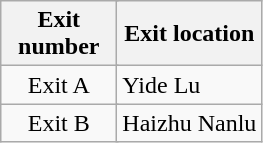<table class="wikitable">
<tr>
<th style="width:70px" colspan="2">Exit number</th>
<th>Exit location</th>
</tr>
<tr>
<td align="center" colspan="2">Exit A</td>
<td>Yide Lu</td>
</tr>
<tr>
<td align="center" colspan="2">Exit B</td>
<td>Haizhu Nanlu</td>
</tr>
</table>
